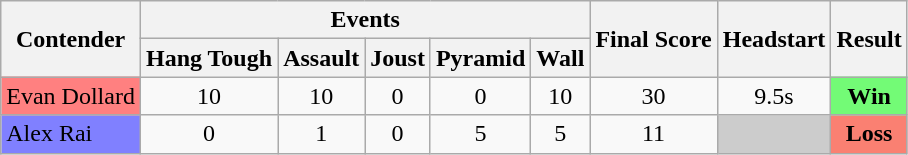<table class="wikitable" style="text-align:center;">
<tr>
<th rowspan=2>Contender</th>
<th colspan=5>Events</th>
<th rowspan=2>Final Score</th>
<th rowspan=2>Headstart</th>
<th rowspan=2>Result</th>
</tr>
<tr>
<th>Hang Tough</th>
<th>Assault</th>
<th>Joust</th>
<th>Pyramid</th>
<th>Wall</th>
</tr>
<tr>
<td bgcolor=#ff8080 style="text-align:left;">Evan Dollard</td>
<td>10</td>
<td>10</td>
<td>0</td>
<td>0</td>
<td>10</td>
<td>30</td>
<td>9.5s</td>
<td style="text-align:center; background:#73fb76;"><strong>Win</strong></td>
</tr>
<tr>
<td bgcolor=#8080ff style="text-align:left;">Alex Rai</td>
<td>0</td>
<td>1</td>
<td>0</td>
<td>5</td>
<td>5</td>
<td>11</td>
<td style="background:#ccc"></td>
<td style="text-align:center; background:salmon;"><strong>Loss</strong></td>
</tr>
</table>
